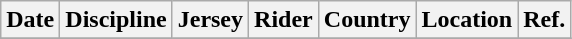<table class="wikitable sortable">
<tr>
<th>Date</th>
<th>Discipline</th>
<th>Jersey</th>
<th>Rider</th>
<th>Country</th>
<th>Location</th>
<th class="unsortable">Ref.</th>
</tr>
<tr>
</tr>
</table>
